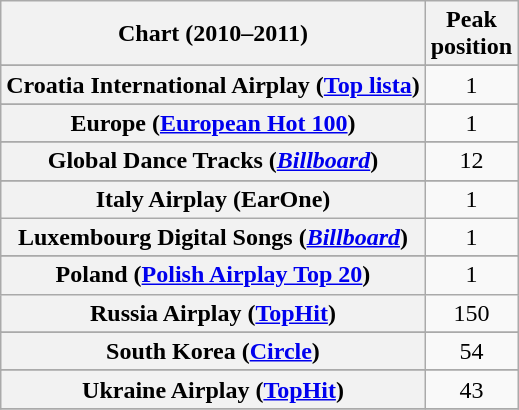<table class="wikitable sortable plainrowheaders" style="text-align:center;">
<tr>
<th scope="col">Chart (2010–2011)</th>
<th scope="col">Peak<br>position</th>
</tr>
<tr>
</tr>
<tr>
</tr>
<tr>
</tr>
<tr>
</tr>
<tr>
</tr>
<tr>
</tr>
<tr>
<th scope="row">Croatia International Airplay (<a href='#'>Top lista</a>)</th>
<td>1</td>
</tr>
<tr>
</tr>
<tr>
</tr>
<tr>
<th scope="row">Europe (<a href='#'>European Hot 100</a>)</th>
<td style="text-align:center;">1</td>
</tr>
<tr>
</tr>
<tr>
</tr>
<tr>
</tr>
<tr>
<th scope="row">Global Dance Tracks (<em><a href='#'>Billboard</a></em>)</th>
<td align="center">12</td>
</tr>
<tr>
</tr>
<tr>
</tr>
<tr>
</tr>
<tr>
</tr>
<tr>
<th scope="row">Italy Airplay (EarOne)</th>
<td>1</td>
</tr>
<tr>
<th scope="row">Luxembourg Digital Songs (<em><a href='#'>Billboard</a></em>)</th>
<td style="text-align:center;">1</td>
</tr>
<tr>
</tr>
<tr>
</tr>
<tr>
</tr>
<tr>
</tr>
<tr>
<th scope="row">Poland (<a href='#'>Polish Airplay Top 20</a>)</th>
<td style="text-align:center;">1</td>
</tr>
<tr>
<th scope="row">Russia Airplay (<a href='#'>TopHit</a>)</th>
<td>150</td>
</tr>
<tr>
</tr>
<tr>
</tr>
<tr>
<th scope="row">South Korea (<a href='#'>Circle</a>)</th>
<td style="text-align:center;">54</td>
</tr>
<tr>
</tr>
<tr>
</tr>
<tr>
</tr>
<tr>
<th scope="row">Ukraine Airplay (<a href='#'>TopHit</a>)</th>
<td>43</td>
</tr>
<tr>
</tr>
</table>
